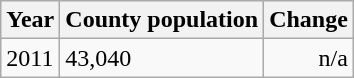<table class="wikitable">
<tr>
<th>Year</th>
<th>County population</th>
<th>Change</th>
</tr>
<tr>
<td>2011</td>
<td>43,040</td>
<td align="right">n/a</td>
</tr>
</table>
